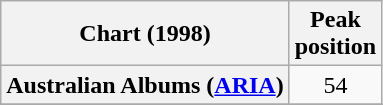<table class="wikitable sortable plainrowheaders">
<tr>
<th>Chart (1998)</th>
<th>Peak<br>position</th>
</tr>
<tr>
<th scope="row">Australian Albums (<a href='#'>ARIA</a>)</th>
<td align="center">54</td>
</tr>
<tr>
</tr>
<tr>
</tr>
</table>
